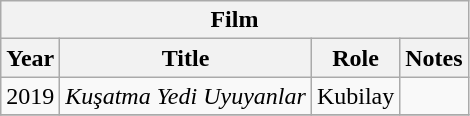<table class="wikitable">
<tr>
<th colspan="4">Film</th>
</tr>
<tr>
<th>Year</th>
<th>Title</th>
<th>Role</th>
<th>Notes</th>
</tr>
<tr>
<td>2019</td>
<td><em>Kuşatma Yedi Uyuyanlar</em></td>
<td>Kubilay</td>
<td></td>
</tr>
<tr>
</tr>
</table>
